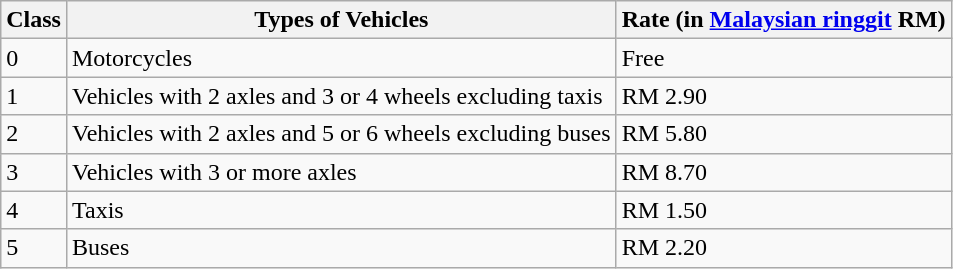<table class="wikitable">
<tr>
<th>Class</th>
<th>Types of Vehicles</th>
<th>Rate (in <a href='#'>Malaysian ringgit</a> RM)</th>
</tr>
<tr>
<td>0</td>
<td>Motorcycles</td>
<td>Free</td>
</tr>
<tr>
<td>1</td>
<td>Vehicles with 2 axles and 3 or 4 wheels excluding taxis</td>
<td>RM 2.90</td>
</tr>
<tr>
<td>2</td>
<td>Vehicles with 2 axles and 5 or 6 wheels excluding buses</td>
<td>RM 5.80</td>
</tr>
<tr>
<td>3</td>
<td>Vehicles with 3 or more axles</td>
<td>RM 8.70</td>
</tr>
<tr>
<td>4</td>
<td>Taxis</td>
<td>RM 1.50</td>
</tr>
<tr>
<td>5</td>
<td>Buses</td>
<td>RM 2.20</td>
</tr>
</table>
